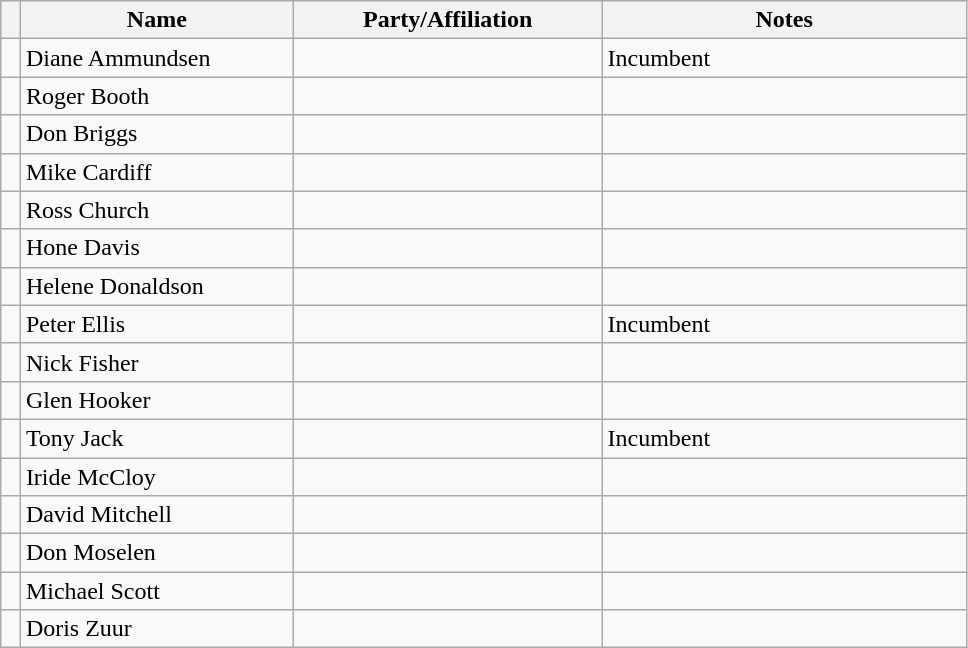<table class="wikitable" width="51%">
<tr>
<th width="1%"></th>
<th width="15%">Name</th>
<th width="15%">Party/Affiliation</th>
<th width="20%">Notes</th>
</tr>
<tr>
<td></td>
<td>Diane Ammundsen</td>
<td></td>
<td>Incumbent</td>
</tr>
<tr>
<td></td>
<td>Roger Booth</td>
<td></td>
<td></td>
</tr>
<tr>
<td></td>
<td>Don Briggs</td>
<td></td>
<td></td>
</tr>
<tr>
<td></td>
<td>Mike Cardiff</td>
<td></td>
<td></td>
</tr>
<tr>
<td></td>
<td>Ross Church</td>
<td></td>
<td></td>
</tr>
<tr>
<td></td>
<td>Hone Davis</td>
<td></td>
<td></td>
</tr>
<tr>
<td></td>
<td>Helene Donaldson</td>
<td></td>
<td></td>
</tr>
<tr>
<td></td>
<td>Peter Ellis</td>
<td></td>
<td>Incumbent</td>
</tr>
<tr>
<td></td>
<td>Nick Fisher</td>
<td></td>
<td></td>
</tr>
<tr>
<td></td>
<td>Glen Hooker</td>
<td></td>
<td></td>
</tr>
<tr>
<td></td>
<td>Tony Jack</td>
<td></td>
<td>Incumbent</td>
</tr>
<tr>
<td></td>
<td>Iride McCloy</td>
<td></td>
<td></td>
</tr>
<tr>
<td></td>
<td>David Mitchell</td>
<td></td>
<td></td>
</tr>
<tr>
<td></td>
<td>Don Moselen</td>
<td></td>
<td></td>
</tr>
<tr>
<td></td>
<td>Michael Scott</td>
<td></td>
<td></td>
</tr>
<tr>
<td></td>
<td>Doris Zuur</td>
<td></td>
<td></td>
</tr>
</table>
